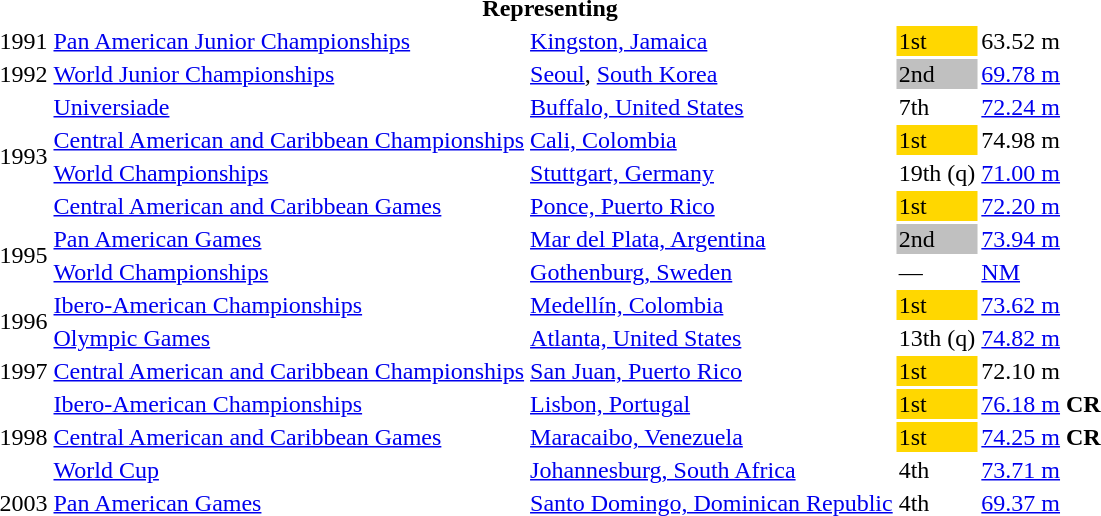<table>
<tr>
<th colspan="6">Representing </th>
</tr>
<tr>
<td>1991</td>
<td><a href='#'>Pan American Junior Championships</a></td>
<td><a href='#'>Kingston, Jamaica</a></td>
<td bgcolor="gold">1st</td>
<td>63.52 m</td>
</tr>
<tr>
<td>1992</td>
<td><a href='#'>World Junior Championships</a></td>
<td><a href='#'>Seoul</a>, <a href='#'>South Korea</a></td>
<td bgcolor="silver">2nd</td>
<td><a href='#'>69.78 m</a></td>
</tr>
<tr>
<td rowspan=4>1993</td>
<td><a href='#'>Universiade</a></td>
<td><a href='#'>Buffalo, United States</a></td>
<td>7th</td>
<td><a href='#'>72.24 m</a></td>
</tr>
<tr>
<td><a href='#'>Central American and Caribbean Championships</a></td>
<td><a href='#'>Cali, Colombia</a></td>
<td bgcolor="gold">1st</td>
<td>74.98 m</td>
</tr>
<tr>
<td><a href='#'>World Championships</a></td>
<td><a href='#'>Stuttgart, Germany</a></td>
<td>19th (q)</td>
<td><a href='#'>71.00 m</a></td>
</tr>
<tr>
<td><a href='#'>Central American and Caribbean Games</a></td>
<td><a href='#'>Ponce, Puerto Rico</a></td>
<td bgcolor="gold">1st</td>
<td><a href='#'>72.20 m</a> <strong></strong></td>
</tr>
<tr>
<td rowspan=2>1995</td>
<td><a href='#'>Pan American Games</a></td>
<td><a href='#'>Mar del Plata, Argentina</a></td>
<td bgcolor="silver">2nd</td>
<td><a href='#'>73.94 m</a></td>
</tr>
<tr>
<td><a href='#'>World Championships</a></td>
<td><a href='#'>Gothenburg, Sweden</a></td>
<td>—</td>
<td><a href='#'>NM</a></td>
</tr>
<tr>
<td rowspan=2>1996</td>
<td><a href='#'>Ibero-American Championships</a></td>
<td><a href='#'>Medellín, Colombia</a></td>
<td bgcolor=gold>1st</td>
<td><a href='#'>73.62 m</a></td>
</tr>
<tr>
<td><a href='#'>Olympic Games</a></td>
<td><a href='#'>Atlanta, United States</a></td>
<td>13th (q)</td>
<td><a href='#'>74.82 m</a></td>
</tr>
<tr>
<td>1997</td>
<td><a href='#'>Central American and Caribbean Championships</a></td>
<td><a href='#'>San Juan, Puerto Rico</a></td>
<td bgcolor="gold">1st</td>
<td>72.10 m</td>
</tr>
<tr>
<td rowspan=3>1998</td>
<td><a href='#'>Ibero-American Championships</a></td>
<td><a href='#'>Lisbon, Portugal</a></td>
<td bgcolor=gold>1st</td>
<td><a href='#'>76.18 m</a> <strong>CR</strong></td>
</tr>
<tr>
<td><a href='#'>Central American and Caribbean Games</a></td>
<td><a href='#'>Maracaibo, Venezuela</a></td>
<td bgcolor="gold">1st</td>
<td><a href='#'>74.25 m</a> <strong>CR</strong></td>
</tr>
<tr>
<td><a href='#'>World Cup</a></td>
<td><a href='#'>Johannesburg, South Africa</a></td>
<td>4th</td>
<td><a href='#'>73.71 m</a></td>
</tr>
<tr>
<td>2003</td>
<td><a href='#'>Pan American Games</a></td>
<td><a href='#'>Santo Domingo, Dominican Republic</a></td>
<td>4th</td>
<td><a href='#'>69.37 m</a></td>
</tr>
</table>
